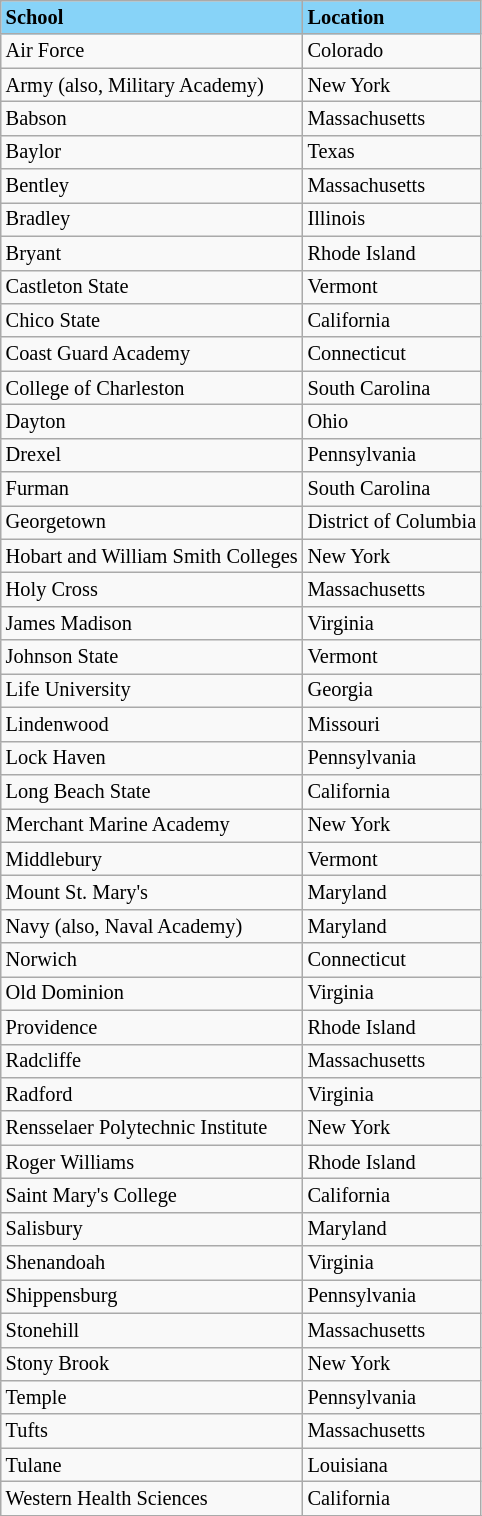<table class="wikitable collapsible collapsed" style="font-size:85%;">
<tr ! style="background-color: #87D3F8;">
<td><strong>School</strong></td>
<td><strong>Location</strong></td>
</tr>
<tr --->
<td>Air Force</td>
<td>Colorado</td>
</tr>
<tr --->
<td>Army (also, Military Academy)</td>
<td>New York</td>
</tr>
<tr --->
<td>Babson</td>
<td>Massachusetts</td>
</tr>
<tr --->
<td>Baylor</td>
<td>Texas</td>
</tr>
<tr --->
<td>Bentley</td>
<td>Massachusetts</td>
</tr>
<tr --->
<td>Bradley</td>
<td>Illinois</td>
</tr>
<tr --->
<td>Bryant</td>
<td>Rhode Island</td>
</tr>
<tr --->
<td>Castleton State</td>
<td>Vermont</td>
</tr>
<tr --->
<td>Chico State</td>
<td>California</td>
</tr>
<tr --->
<td>Coast Guard Academy</td>
<td>Connecticut</td>
</tr>
<tr --->
<td>College of Charleston</td>
<td>South Carolina</td>
</tr>
<tr --->
<td>Dayton</td>
<td>Ohio</td>
</tr>
<tr --->
<td>Drexel</td>
<td>Pennsylvania</td>
</tr>
<tr --->
<td>Furman</td>
<td>South Carolina</td>
</tr>
<tr --->
<td>Georgetown</td>
<td>District of Columbia</td>
</tr>
<tr --->
<td>Hobart and William Smith Colleges</td>
<td>New York</td>
</tr>
<tr --->
<td>Holy Cross</td>
<td>Massachusetts</td>
</tr>
<tr --->
<td>James Madison</td>
<td>Virginia</td>
</tr>
<tr --->
<td>Johnson State</td>
<td>Vermont</td>
</tr>
<tr --->
<td>Life University</td>
<td>Georgia</td>
</tr>
<tr --->
<td>Lindenwood</td>
<td>Missouri</td>
</tr>
<tr --->
<td>Lock Haven</td>
<td>Pennsylvania</td>
</tr>
<tr --->
<td>Long Beach State</td>
<td>California</td>
</tr>
<tr --->
<td>Merchant Marine Academy</td>
<td>New York</td>
</tr>
<tr --->
<td>Middlebury</td>
<td>Vermont</td>
</tr>
<tr --->
<td>Mount St. Mary's</td>
<td>Maryland</td>
</tr>
<tr --->
<td>Navy (also, Naval Academy)</td>
<td>Maryland</td>
</tr>
<tr --->
<td>Norwich</td>
<td>Connecticut</td>
</tr>
<tr --->
<td>Old Dominion</td>
<td>Virginia</td>
</tr>
<tr --->
<td>Providence</td>
<td>Rhode Island</td>
</tr>
<tr --->
<td>Radcliffe</td>
<td>Massachusetts</td>
</tr>
<tr --->
<td>Radford</td>
<td>Virginia</td>
</tr>
<tr --->
<td>Rensselaer Polytechnic Institute</td>
<td>New York</td>
</tr>
<tr --->
<td>Roger Williams</td>
<td>Rhode Island</td>
</tr>
<tr --->
<td>Saint Mary's College</td>
<td>California</td>
</tr>
<tr --->
<td>Salisbury</td>
<td>Maryland</td>
</tr>
<tr --->
<td>Shenandoah</td>
<td>Virginia</td>
</tr>
<tr --->
<td>Shippensburg</td>
<td>Pennsylvania</td>
</tr>
<tr --->
<td>Stonehill</td>
<td>Massachusetts</td>
</tr>
<tr --->
<td>Stony Brook</td>
<td>New York</td>
</tr>
<tr --->
<td>Temple</td>
<td>Pennsylvania</td>
</tr>
<tr --->
<td>Tufts</td>
<td>Massachusetts</td>
</tr>
<tr --->
<td>Tulane</td>
<td>Louisiana</td>
</tr>
<tr --->
<td>Western Health Sciences</td>
<td>California</td>
</tr>
<tr --->
</tr>
</table>
